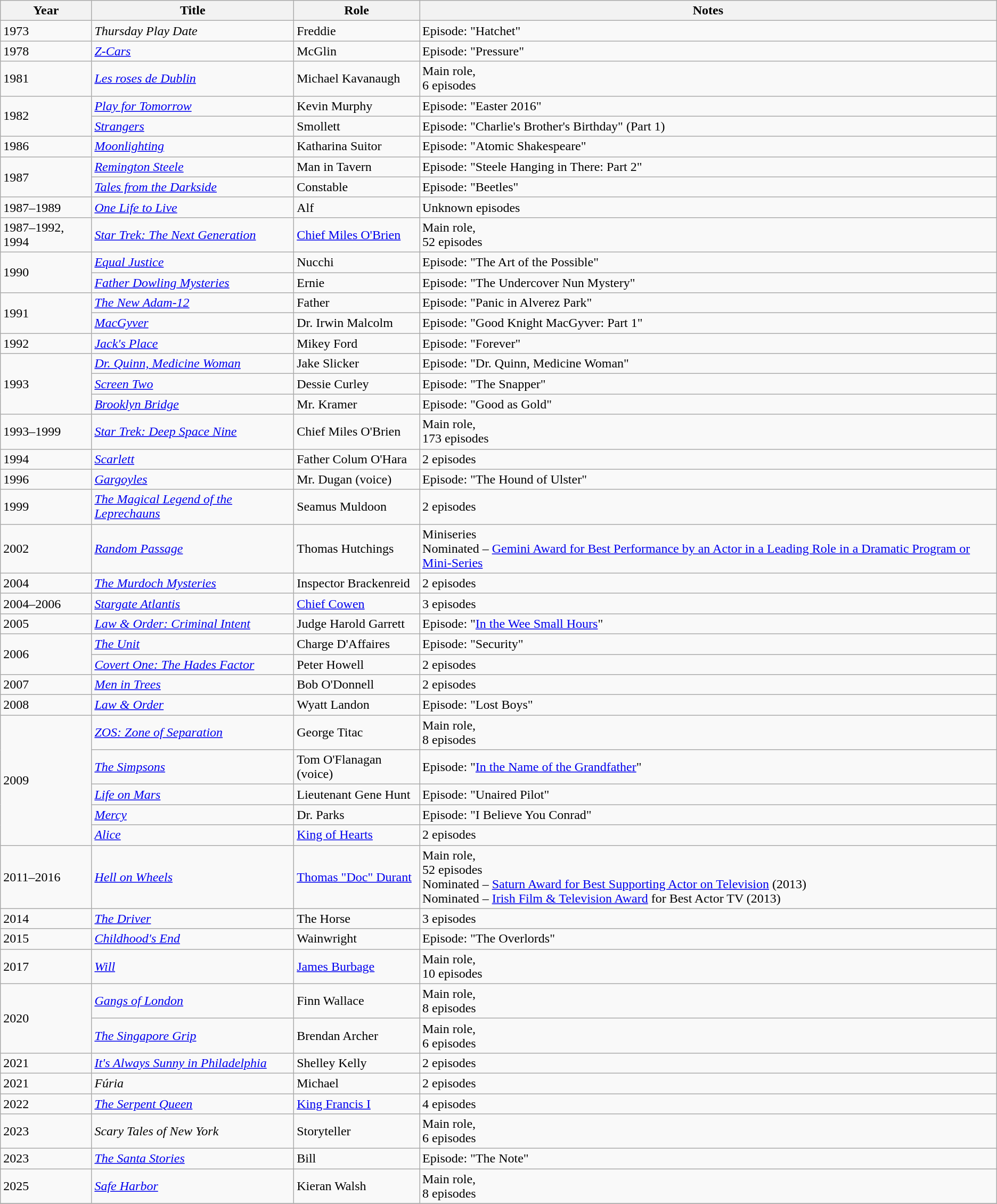<table class = "wikitable sortable">
<tr>
<th>Year</th>
<th>Title</th>
<th>Role</th>
<th class = "unsortable">Notes</th>
</tr>
<tr>
<td>1973</td>
<td><em>Thursday Play Date</em></td>
<td>Freddie</td>
<td>Episode: "Hatchet"</td>
</tr>
<tr>
<td>1978</td>
<td><em><a href='#'>Z-Cars</a></em></td>
<td>McGlin</td>
<td>Episode: "Pressure"</td>
</tr>
<tr>
<td>1981</td>
<td><em><a href='#'>Les roses de Dublin</a></em></td>
<td>Michael Kavanaugh</td>
<td>Main role,<br> 6 episodes</td>
</tr>
<tr>
<td rowspan=2>1982</td>
<td><em><a href='#'>Play for Tomorrow</a></em></td>
<td>Kevin Murphy</td>
<td>Episode: "Easter 2016"</td>
</tr>
<tr>
<td><em><a href='#'>Strangers</a></em></td>
<td>Smollett</td>
<td>Episode: "Charlie's Brother's Birthday" (Part 1)</td>
</tr>
<tr>
<td>1986</td>
<td><em><a href='#'>Moonlighting</a></em></td>
<td>Katharina Suitor</td>
<td>Episode: "Atomic Shakespeare"</td>
</tr>
<tr>
<td rowspan=2>1987</td>
<td><em><a href='#'>Remington Steele</a></em></td>
<td>Man in Tavern</td>
<td>Episode: "Steele Hanging in There: Part 2"</td>
</tr>
<tr>
<td><em><a href='#'>Tales from the Darkside</a></em></td>
<td>Constable</td>
<td>Episode: "Beetles"</td>
</tr>
<tr>
<td>1987–1989</td>
<td><em><a href='#'>One Life to Live</a></em></td>
<td>Alf</td>
<td>Unknown episodes</td>
</tr>
<tr>
<td>1987–1992, 1994</td>
<td><em><a href='#'>Star Trek: The Next Generation</a></em></td>
<td><a href='#'>Chief Miles O'Brien</a></td>
<td>Main role,<br> 52 episodes</td>
</tr>
<tr>
<td rowspan=2>1990</td>
<td><em><a href='#'>Equal Justice</a></em></td>
<td>Nucchi</td>
<td>Episode: "The Art of the Possible"</td>
</tr>
<tr>
<td><em><a href='#'>Father Dowling Mysteries</a></em></td>
<td>Ernie</td>
<td>Episode: "The Undercover Nun Mystery"</td>
</tr>
<tr>
<td rowspan=2>1991</td>
<td><em><a href='#'>The New Adam-12</a></em></td>
<td>Father</td>
<td>Episode: "Panic in Alverez Park"</td>
</tr>
<tr>
<td><em><a href='#'>MacGyver</a></em></td>
<td>Dr. Irwin Malcolm</td>
<td>Episode: "Good Knight MacGyver: Part 1"</td>
</tr>
<tr>
<td>1992</td>
<td><em><a href='#'>Jack's Place</a></em></td>
<td>Mikey Ford</td>
<td>Episode: "Forever"</td>
</tr>
<tr>
<td rowspan=3>1993</td>
<td><em><a href='#'>Dr. Quinn, Medicine Woman</a></em></td>
<td>Jake Slicker</td>
<td>Episode: "Dr. Quinn, Medicine Woman"</td>
</tr>
<tr>
<td><em><a href='#'>Screen Two</a></em></td>
<td>Dessie Curley</td>
<td>Episode: "The Snapper"</td>
</tr>
<tr>
<td><em><a href='#'>Brooklyn Bridge</a></em></td>
<td>Mr. Kramer</td>
<td>Episode: "Good as Gold"</td>
</tr>
<tr>
<td>1993–1999</td>
<td><em><a href='#'>Star Trek: Deep Space Nine</a></em></td>
<td>Chief Miles O'Brien</td>
<td>Main role,<br> 173 episodes</td>
</tr>
<tr>
<td>1994</td>
<td><em><a href='#'>Scarlett</a></em></td>
<td>Father Colum O'Hara</td>
<td>2 episodes</td>
</tr>
<tr>
<td>1996</td>
<td><em><a href='#'>Gargoyles</a></em></td>
<td>Mr. Dugan (voice)</td>
<td>Episode: "The Hound of Ulster"</td>
</tr>
<tr>
<td>1999</td>
<td><em><a href='#'>The Magical Legend of the Leprechauns</a></em></td>
<td>Seamus Muldoon</td>
<td>2 episodes</td>
</tr>
<tr>
<td>2002</td>
<td><em><a href='#'>Random Passage</a></em></td>
<td>Thomas Hutchings</td>
<td>Miniseries<br>Nominated – <a href='#'>Gemini Award for Best Performance by an Actor in a Leading Role in a Dramatic Program or Mini-Series</a></td>
</tr>
<tr>
<td>2004</td>
<td><em><a href='#'>The Murdoch Mysteries</a></em></td>
<td>Inspector Brackenreid</td>
<td>2 episodes</td>
</tr>
<tr>
<td>2004–2006</td>
<td><em><a href='#'>Stargate Atlantis</a></em></td>
<td><a href='#'>Chief Cowen</a></td>
<td>3 episodes</td>
</tr>
<tr>
<td>2005</td>
<td><em><a href='#'>Law & Order: Criminal Intent</a></em></td>
<td>Judge Harold Garrett</td>
<td>Episode: "<a href='#'>In the Wee Small Hours</a>"</td>
</tr>
<tr>
<td rowspan=2>2006</td>
<td><em><a href='#'>The Unit</a></em></td>
<td>Charge D'Affaires</td>
<td>Episode: "Security"</td>
</tr>
<tr>
<td><em><a href='#'>Covert One: The Hades Factor</a></em></td>
<td>Peter Howell</td>
<td>2 episodes</td>
</tr>
<tr>
<td>2007</td>
<td><em><a href='#'>Men in Trees</a></em></td>
<td>Bob O'Donnell</td>
<td>2 episodes</td>
</tr>
<tr>
<td>2008</td>
<td><em><a href='#'>Law & Order</a></em></td>
<td>Wyatt Landon</td>
<td>Episode: "Lost Boys"</td>
</tr>
<tr>
<td rowspan=5>2009</td>
<td><em><a href='#'>ZOS: Zone of Separation</a></em></td>
<td>George Titac</td>
<td>Main role,<br> 8 episodes</td>
</tr>
<tr>
<td><em><a href='#'>The Simpsons</a></em></td>
<td>Tom O'Flanagan (voice)</td>
<td>Episode: "<a href='#'>In the Name of the Grandfather</a>"</td>
</tr>
<tr>
<td><em><a href='#'>Life on Mars</a></em></td>
<td>Lieutenant Gene Hunt</td>
<td>Episode: "Unaired Pilot"</td>
</tr>
<tr>
<td><em><a href='#'>Mercy</a></em></td>
<td>Dr. Parks</td>
<td>Episode: "I Believe You Conrad"</td>
</tr>
<tr>
<td><em><a href='#'>Alice</a></em></td>
<td><a href='#'>King of Hearts</a></td>
<td>2 episodes</td>
</tr>
<tr>
<td>2011–2016</td>
<td><em><a href='#'>Hell on Wheels</a></em></td>
<td><a href='#'>Thomas "Doc" Durant</a></td>
<td>Main role,<br> 52 episodes<br>Nominated – <a href='#'>Saturn Award for Best Supporting Actor on Television</a> (2013)<br>Nominated – <a href='#'>Irish Film & Television Award</a> for Best Actor TV (2013)</td>
</tr>
<tr>
<td>2014</td>
<td><em><a href='#'>The Driver</a></em></td>
<td>The Horse</td>
<td>3 episodes</td>
</tr>
<tr>
<td>2015</td>
<td><em><a href='#'>Childhood's End</a></em></td>
<td>Wainwright</td>
<td>Episode: "The Overlords"</td>
</tr>
<tr>
<td>2017</td>
<td><em><a href='#'>Will</a></em></td>
<td><a href='#'>James Burbage</a></td>
<td>Main role,<br> 10 episodes</td>
</tr>
<tr>
<td rowspan=2>2020</td>
<td><em><a href='#'>Gangs of London</a></em></td>
<td>Finn Wallace</td>
<td>Main role,<br> 8 episodes</td>
</tr>
<tr>
<td><em><a href='#'>The Singapore Grip</a></em></td>
<td>Brendan Archer</td>
<td>Main role,<br> 6 episodes</td>
</tr>
<tr>
<td>2021</td>
<td><em><a href='#'>It's Always Sunny in Philadelphia</a></em></td>
<td>Shelley Kelly</td>
<td>2 episodes</td>
</tr>
<tr>
<td>2021</td>
<td><em>Fúria</em></td>
<td>Michael</td>
<td>2 episodes</td>
</tr>
<tr>
<td>2022</td>
<td><em><a href='#'>The Serpent Queen</a></em></td>
<td><a href='#'>King Francis I</a></td>
<td>4 episodes</td>
</tr>
<tr>
<td>2023</td>
<td><em>Scary Tales of New York</em></td>
<td>Storyteller</td>
<td>Main role,<br> 6 episodes</td>
</tr>
<tr>
<td>2023</td>
<td><em><a href='#'>The Santa Stories</a></em></td>
<td>Bill</td>
<td>Episode: "The Note"</td>
</tr>
<tr>
<td>2025</td>
<td><em><a href='#'>Safe Harbor</a></em></td>
<td>Kieran Walsh</td>
<td>Main role,<br> 8 episodes</td>
</tr>
<tr>
</tr>
</table>
